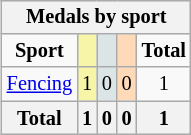<table class="wikitable" border="1" style="font-size:85%; float:right">
<tr bgcolor=#efefef>
<th colspan=7><strong>Medals by sport</strong></th>
</tr>
<tr align=center>
<td><strong>Sport</strong></td>
<td bgcolor=#f7f6a8></td>
<td bgcolor=#dce5e5></td>
<td bgcolor=#ffdab9></td>
<td><strong>Total</strong></td>
</tr>
<tr align=center>
<td><a href='#'>Fencing</a></td>
<td bgcolor=#f7f6a8>1</td>
<td bgcolor=#dce5e5>0</td>
<td bgcolor=#ffdab9>0</td>
<td>1</td>
</tr>
<tr align=center>
<th><strong>Total</strong></th>
<th bgcolor=gold><strong>1</strong></th>
<th bgcolor=silver><strong>0</strong></th>
<th bgcolor=#c96><strong>0</strong></th>
<th><strong>1</strong></th>
</tr>
</table>
